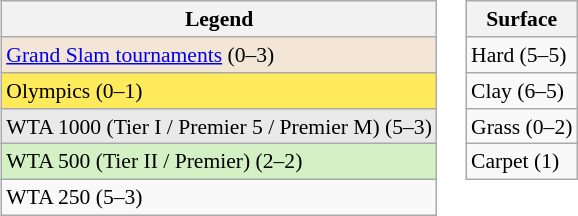<table>
<tr valign=top style=font-size:90%>
<td><br><table class=wikitable>
<tr>
<th>Legend</th>
</tr>
<tr>
<td bgcolor=#f3e6d7><a href='#'>Grand Slam tournaments</a> (0–3)</td>
</tr>
<tr>
<td bgcolor=ffea5c>Olympics (0–1)</td>
</tr>
<tr>
<td bgcolor="#e9e9e9">WTA 1000 (Tier I / Premier 5 / Premier M) (5–3)</td>
</tr>
<tr>
<td bgcolor="#d4f1c5">WTA 500 (Tier II / Premier) (2–2)</td>
</tr>
<tr>
<td>WTA 250 (5–3)</td>
</tr>
</table>
</td>
<td><br><table class=wikitable>
<tr>
<th>Surface</th>
</tr>
<tr>
<td>Hard (5–5)</td>
</tr>
<tr>
<td>Clay (6–5)</td>
</tr>
<tr>
<td>Grass (0–2)</td>
</tr>
<tr>
<td>Carpet (1)</td>
</tr>
</table>
</td>
</tr>
</table>
